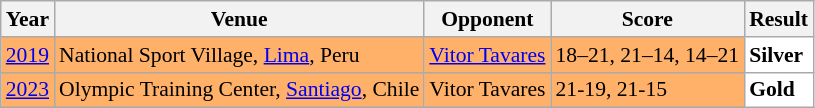<table class="sortable wikitable" style="font-size: 90%;">
<tr>
<th>Year</th>
<th>Venue</th>
<th>Opponent</th>
<th>Score</th>
<th>Result</th>
</tr>
<tr style="background:#FFB069">
<td align="center"><a href='#'>2019</a></td>
<td align="left">National Sport Village, <a href='#'>Lima</a>, Peru</td>
<td align="left"> <a href='#'>Vitor Tavares</a></td>
<td align="left">18–21, 21–14, 14–21</td>
<td style="text-align:left; background:white"> <strong>Silver</strong></td>
</tr>
<tr style="background:#FFB069">
<td align="center"><a href='#'>2023</a></td>
<td align="left">Olympic Training Center, <a href='#'>Santiago</a>, Chile</td>
<td align="left"> Vitor Tavares</td>
<td align="left">21-19, 21-15</td>
<td style="text-align:left; background:white"> <strong>Gold</strong></td>
</tr>
</table>
